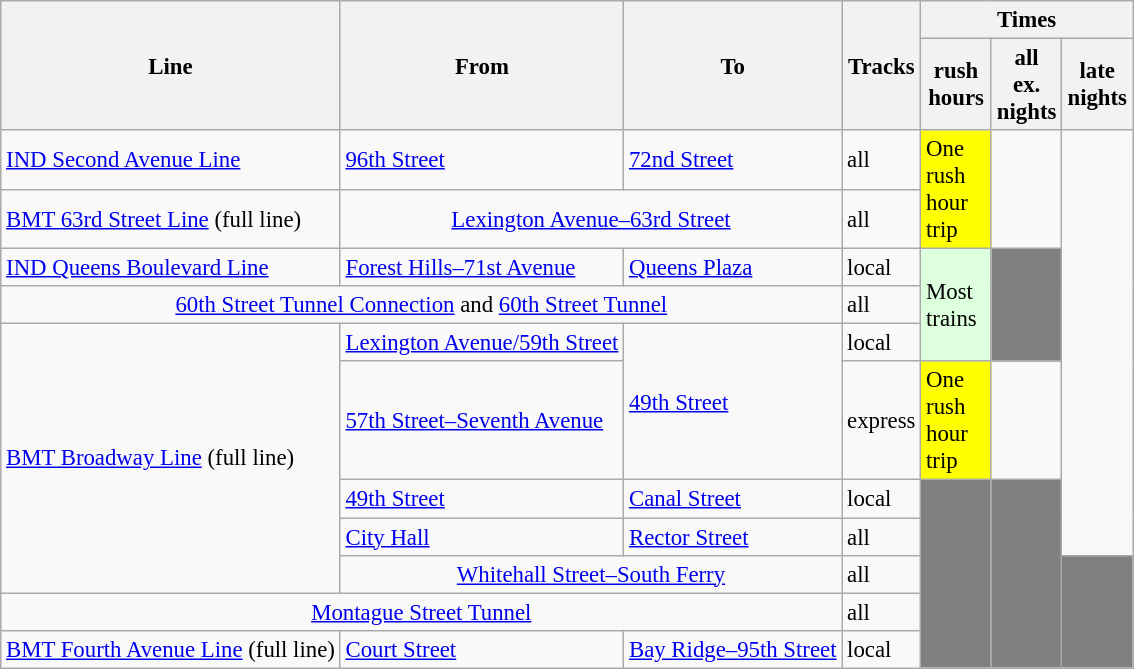<table class="wikitable collapsible" style="width:auto; font-size:95%">
<tr>
<th rowspan=2>Line</th>
<th rowspan=2>From</th>
<th rowspan=2>To</th>
<th rowspan=2>Tracks</th>
<th colspan = 3>Times</th>
</tr>
<tr>
<th width=40>rush hours</th>
<th width=40>all<br>ex.<br>nights</th>
<th width=40>late<br>nights</th>
</tr>
<tr>
<td><a href='#'>IND Second Avenue Line</a></td>
<td><a href='#'>96th Street</a></td>
<td><a href='#'>72nd Street</a></td>
<td>all</td>
<td rowspan=2 style="background:yellow">One rush hour trip</td>
<td rowspan=2> </td>
<td rowspan=8> </td>
</tr>
<tr>
<td><a href='#'>BMT 63rd Street Line</a> (full line)</td>
<td colspan="2" style="text-align:center;"><a href='#'>Lexington Avenue–63rd Street</a></td>
<td>all</td>
</tr>
<tr>
<td><a href='#'>IND Queens Boulevard Line</a></td>
<td><a href='#'>Forest Hills–71st Avenue</a></td>
<td><a href='#'>Queens Plaza</a></td>
<td>local</td>
<td rowspan="3" style="background:#dfd;">Most trains</td>
<td rowspan=3 style="background:gray"> </td>
</tr>
<tr>
<td colspan="3" style="text-align:center;"><a href='#'>60th Street Tunnel Connection</a> and <a href='#'>60th Street Tunnel</a></td>
<td>all</td>
</tr>
<tr>
<td rowspan=5><a href='#'>BMT Broadway Line</a> (full line)</td>
<td><a href='#'>Lexington Avenue/59th Street</a></td>
<td rowspan=2><a href='#'>49th Street</a></td>
<td>local</td>
</tr>
<tr>
<td><a href='#'>57th Street–Seventh Avenue</a></td>
<td>express</td>
<td style="background:yellow">One rush hour trip</td>
<td></td>
</tr>
<tr>
<td><a href='#'>49th Street</a></td>
<td><a href='#'>Canal Street</a></td>
<td>local</td>
<td rowspan=5 style="background:gray"> </td>
<td rowspan=5 style="background:gray"> </td>
</tr>
<tr>
<td><a href='#'>City Hall</a></td>
<td><a href='#'>Rector Street</a></td>
<td>all</td>
</tr>
<tr>
<td colspan="2" style="text-align:center;"><a href='#'>Whitehall Street–South Ferry</a></td>
<td>all</td>
<td rowspan=3 style="background:gray"> </td>
</tr>
<tr>
<td colspan="3" style="text-align:center;"><a href='#'>Montague Street Tunnel</a></td>
<td>all</td>
</tr>
<tr>
<td><a href='#'>BMT Fourth Avenue Line</a> (full line)</td>
<td><a href='#'>Court Street</a></td>
<td><a href='#'>Bay Ridge–95th Street</a></td>
<td>local</td>
</tr>
</table>
